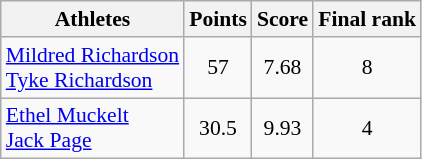<table class="wikitable" border="1" style="font-size:90%">
<tr>
<th>Athletes</th>
<th>Points</th>
<th>Score</th>
<th>Final rank</th>
</tr>
<tr align=center>
<td align=left><a href='#'>Mildred Richardson</a><br><a href='#'>Tyke Richardson</a></td>
<td>57</td>
<td>7.68</td>
<td>8</td>
</tr>
<tr align=center>
<td align=left><a href='#'>Ethel Muckelt</a><br><a href='#'>Jack Page</a></td>
<td>30.5</td>
<td>9.93</td>
<td>4</td>
</tr>
</table>
